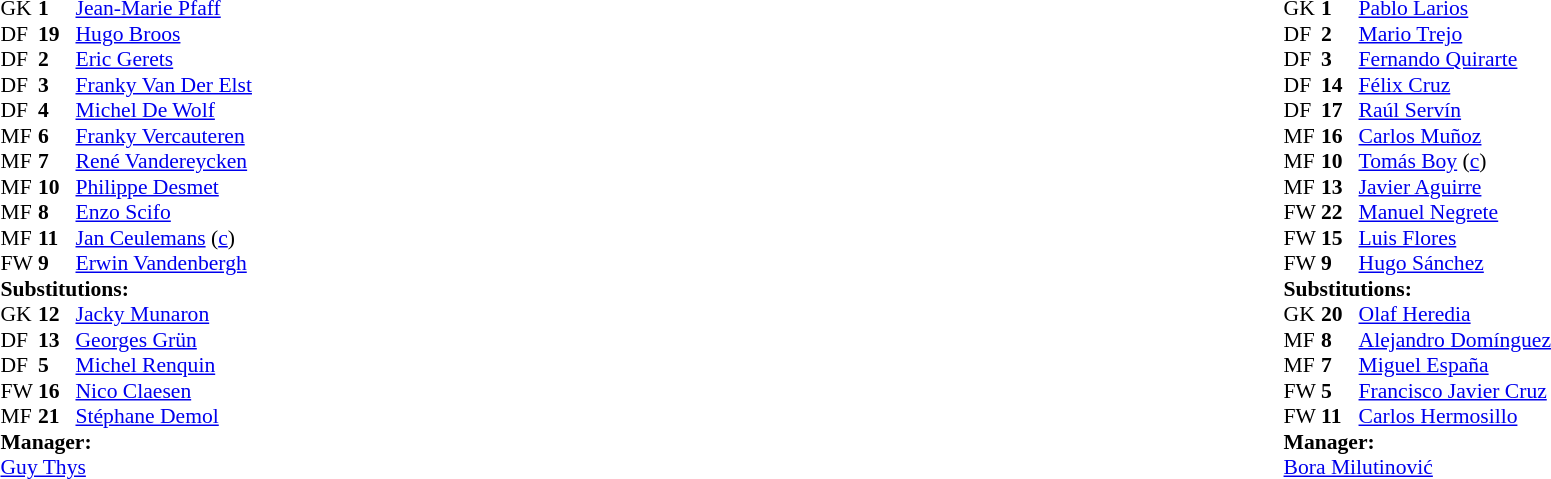<table width="100%">
<tr>
<td valign="top" width="50%"><br><table style="font-size: 90%" cellspacing="0" cellpadding="0">
<tr>
<th width="25"></th>
<th width="25"></th>
</tr>
<tr>
<td>GK</td>
<td><strong>1</strong></td>
<td><a href='#'>Jean-Marie Pfaff</a></td>
</tr>
<tr>
<td>DF</td>
<td><strong>19</strong></td>
<td><a href='#'>Hugo Broos</a></td>
</tr>
<tr>
<td>DF</td>
<td><strong>2</strong></td>
<td><a href='#'>Eric Gerets</a></td>
</tr>
<tr>
<td>DF</td>
<td><strong>3</strong></td>
<td><a href='#'>Franky Van Der Elst</a></td>
<td></td>
</tr>
<tr>
<td>DF</td>
<td><strong>4</strong></td>
<td><a href='#'>Michel De Wolf</a></td>
</tr>
<tr>
<td>MF</td>
<td><strong>6</strong></td>
<td><a href='#'>Franky Vercauteren</a></td>
</tr>
<tr>
<td>MF</td>
<td><strong>7</strong></td>
<td><a href='#'>René Vandereycken</a></td>
</tr>
<tr>
<td>MF</td>
<td><strong>10</strong></td>
<td><a href='#'>Philippe Desmet</a></td>
<td></td>
<td></td>
</tr>
<tr>
<td>MF</td>
<td><strong>8</strong></td>
<td><a href='#'>Enzo Scifo</a></td>
</tr>
<tr>
<td>MF</td>
<td><strong>11</strong></td>
<td><a href='#'>Jan Ceulemans</a> (<a href='#'>c</a>)</td>
</tr>
<tr>
<td>FW</td>
<td><strong>9</strong></td>
<td><a href='#'>Erwin Vandenbergh</a></td>
<td></td>
<td></td>
</tr>
<tr>
<td colspan=3><strong>Substitutions:</strong></td>
</tr>
<tr>
<td>GK</td>
<td><strong>12</strong></td>
<td><a href='#'>Jacky Munaron</a></td>
<td></td>
<td></td>
</tr>
<tr>
<td>DF</td>
<td><strong>13</strong></td>
<td><a href='#'>Georges Grün</a></td>
<td></td>
<td></td>
</tr>
<tr>
<td>DF</td>
<td><strong>5</strong></td>
<td><a href='#'>Michel Renquin</a></td>
<td></td>
<td></td>
</tr>
<tr>
<td>FW</td>
<td><strong>16</strong></td>
<td><a href='#'>Nico Claesen</a></td>
<td></td>
<td></td>
</tr>
<tr>
<td>MF</td>
<td><strong>21</strong></td>
<td><a href='#'>Stéphane Demol</a></td>
<td></td>
<td></td>
</tr>
<tr>
<td colspan=3><strong>Manager:</strong></td>
</tr>
<tr>
<td colspan=3> <a href='#'>Guy Thys</a></td>
</tr>
</table>
</td>
<td valign="top" width="50%"><br><table style="font-size: 90%" cellspacing="0" cellpadding="0" align="center">
<tr>
<th width=25></th>
<th width=25></th>
</tr>
<tr>
<td>GK</td>
<td><strong>1</strong></td>
<td><a href='#'>Pablo Larios</a></td>
</tr>
<tr>
<td>DF</td>
<td><strong>2</strong></td>
<td><a href='#'>Mario Trejo</a></td>
</tr>
<tr>
<td>DF</td>
<td><strong>3</strong></td>
<td><a href='#'>Fernando Quirarte</a></td>
</tr>
<tr>
<td>DF</td>
<td><strong>14</strong></td>
<td><a href='#'>Félix Cruz</a></td>
</tr>
<tr>
<td>DF</td>
<td><strong>17</strong></td>
<td><a href='#'>Raúl Servín</a></td>
</tr>
<tr>
<td>MF</td>
<td><strong>16</strong></td>
<td><a href='#'>Carlos Muñoz</a></td>
<td></td>
</tr>
<tr>
<td>MF</td>
<td><strong>10</strong></td>
<td><a href='#'>Tomás Boy</a> (<a href='#'>c</a>)</td>
<td></td>
<td></td>
</tr>
<tr>
<td>MF</td>
<td><strong>13</strong></td>
<td><a href='#'>Javier Aguirre</a></td>
</tr>
<tr>
<td>FW</td>
<td><strong>22</strong></td>
<td><a href='#'>Manuel Negrete</a></td>
</tr>
<tr>
<td>FW</td>
<td><strong>15</strong></td>
<td><a href='#'>Luis Flores</a></td>
<td></td>
<td></td>
</tr>
<tr>
<td>FW</td>
<td><strong>9</strong></td>
<td><a href='#'>Hugo Sánchez</a></td>
<td></td>
</tr>
<tr>
<td colspan=3><strong>Substitutions:</strong></td>
</tr>
<tr>
<td>GK</td>
<td><strong>20</strong></td>
<td><a href='#'>Olaf Heredia</a></td>
<td></td>
<td></td>
</tr>
<tr>
<td>MF</td>
<td><strong>8</strong></td>
<td><a href='#'>Alejandro Domínguez</a></td>
<td></td>
<td></td>
</tr>
<tr>
<td>MF</td>
<td><strong>7</strong></td>
<td><a href='#'>Miguel España</a></td>
<td></td>
<td></td>
</tr>
<tr>
<td>FW</td>
<td><strong>5</strong></td>
<td><a href='#'>Francisco Javier Cruz</a></td>
<td></td>
<td></td>
</tr>
<tr>
<td>FW</td>
<td><strong>11</strong></td>
<td><a href='#'>Carlos Hermosillo</a></td>
<td></td>
<td></td>
</tr>
<tr>
<td colspan=3><strong>Manager:</strong></td>
</tr>
<tr>
<td colspan=4> <a href='#'>Bora Milutinović</a></td>
</tr>
</table>
</td>
</tr>
</table>
